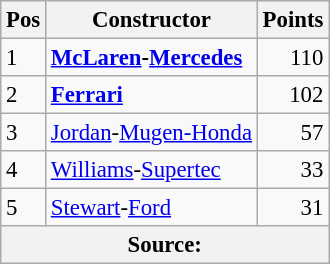<table class="wikitable" style="font-size:95%;">
<tr>
<th>Pos</th>
<th>Constructor</th>
<th>Points</th>
</tr>
<tr>
<td>1</td>
<td> <strong><a href='#'>McLaren</a>-<a href='#'>Mercedes</a></strong></td>
<td align="right">110</td>
</tr>
<tr>
<td>2</td>
<td> <strong><a href='#'>Ferrari</a></strong></td>
<td align="right">102</td>
</tr>
<tr>
<td>3</td>
<td> <a href='#'>Jordan</a>-<a href='#'>Mugen-Honda</a></td>
<td align="right">57</td>
</tr>
<tr>
<td>4</td>
<td> <a href='#'>Williams</a>-<a href='#'>Supertec</a></td>
<td align="right">33</td>
</tr>
<tr>
<td>5</td>
<td> <a href='#'>Stewart</a>-<a href='#'>Ford</a></td>
<td align="right">31</td>
</tr>
<tr>
<th colspan=4>Source: </th>
</tr>
</table>
